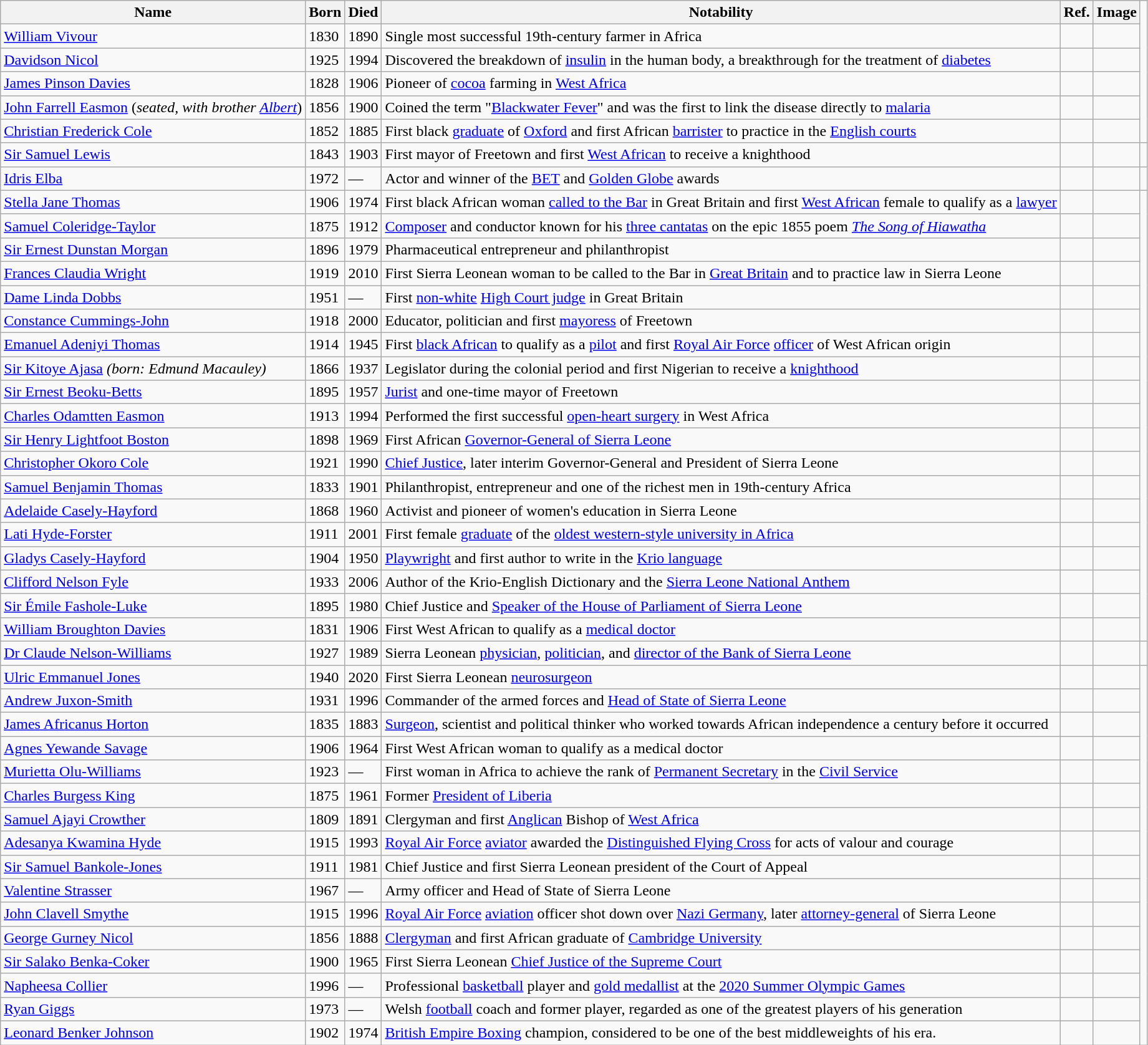<table class="wikitable">
<tr>
<th>Name</th>
<th>Born</th>
<th>Died</th>
<th>Notability</th>
<th>Ref.</th>
<th>Image</th>
</tr>
<tr>
<td><a href='#'>William Vivour</a></td>
<td>1830</td>
<td>1890</td>
<td>Single most successful 19th-century farmer in Africa</td>
<td></td>
<td></td>
</tr>
<tr>
<td><a href='#'>Davidson Nicol</a></td>
<td>1925</td>
<td>1994</td>
<td>Discovered the breakdown of <a href='#'>insulin</a> in the human body, a breakthrough for the treatment of <a href='#'>diabetes</a></td>
<td></td>
<td></td>
</tr>
<tr>
<td><a href='#'>James Pinson Davies</a></td>
<td>1828</td>
<td>1906</td>
<td>Pioneer of <a href='#'>cocoa</a> farming in <a href='#'>West Africa</a></td>
<td></td>
<td></td>
</tr>
<tr>
<td><a href='#'>John Farrell Easmon</a> (<em>seated, with brother <a href='#'>Albert</a></em>)</td>
<td>1856</td>
<td>1900</td>
<td>Coined the term "<a href='#'>Blackwater Fever</a>" and was the first to link the disease directly to <a href='#'>malaria</a></td>
<td></td>
<td></td>
</tr>
<tr>
<td><a href='#'>Christian Frederick Cole</a></td>
<td>1852</td>
<td>1885</td>
<td>First black <a href='#'>graduate</a> of <a href='#'>Oxford</a> and first African <a href='#'>barrister</a> to practice in the <a href='#'>English courts</a></td>
<td></td>
<td></td>
</tr>
<tr>
<td><a href='#'>Sir Samuel Lewis</a></td>
<td>1843</td>
<td>1903</td>
<td>First mayor of Freetown and first <a href='#'>West African</a> to receive a knighthood</td>
<td></td>
<td></td>
<td></td>
</tr>
<tr>
<td><a href='#'>Idris Elba</a></td>
<td>1972</td>
<td>—</td>
<td>Actor and winner of the <a href='#'>BET</a> and <a href='#'>Golden Globe</a> awards</td>
<td></td>
<td></td>
<td></td>
</tr>
<tr>
<td><a href='#'>Stella Jane Thomas</a></td>
<td>1906</td>
<td>1974</td>
<td>First black African woman <a href='#'>called to the Bar</a> in Great Britain and first <a href='#'>West African</a> female to qualify as a <a href='#'>lawyer</a></td>
<td></td>
<td></td>
</tr>
<tr>
<td><a href='#'>Samuel Coleridge-Taylor</a></td>
<td>1875</td>
<td>1912</td>
<td><a href='#'>Composer</a> and conductor known for his <a href='#'>three cantatas</a> on the epic 1855 poem <em><a href='#'>The Song of Hiawatha</a></em></td>
<td></td>
<td></td>
</tr>
<tr>
<td><a href='#'>Sir Ernest Dunstan Morgan</a></td>
<td>1896</td>
<td>1979</td>
<td>Pharmaceutical entrepreneur and philanthropist</td>
<td></td>
<td></td>
</tr>
<tr>
<td><a href='#'>Frances Claudia Wright</a></td>
<td>1919</td>
<td>2010</td>
<td>First Sierra Leonean woman to be called to the Bar in <a href='#'>Great Britain</a> and to practice law in Sierra Leone</td>
<td></td>
<td></td>
</tr>
<tr>
<td><a href='#'>Dame Linda Dobbs</a></td>
<td>1951</td>
<td>—</td>
<td>First <a href='#'>non-white</a> <a href='#'>High Court judge</a> in Great Britain</td>
<td><br></td>
<td></td>
</tr>
<tr>
<td><a href='#'>Constance Cummings-John</a></td>
<td>1918</td>
<td>2000</td>
<td>Educator, politician and first <a href='#'>mayoress</a> of Freetown</td>
<td></td>
<td></td>
</tr>
<tr>
<td><a href='#'>Emanuel Adeniyi Thomas</a></td>
<td>1914</td>
<td>1945</td>
<td>First <a href='#'>black African</a> to qualify as a <a href='#'>pilot</a> and first <a href='#'>Royal Air Force</a> <a href='#'>officer</a> of West African origin</td>
<td></td>
<td></td>
</tr>
<tr>
<td><a href='#'>Sir Kitoye Ajasa</a> <em>(born: Edmund Macauley)</em></td>
<td>1866</td>
<td>1937</td>
<td>Legislator during the colonial period and first Nigerian to receive a <a href='#'>knighthood</a></td>
<td></td>
<td></td>
</tr>
<tr>
<td><a href='#'>Sir Ernest Beoku-Betts</a></td>
<td>1895</td>
<td>1957</td>
<td><a href='#'>Jurist</a> and one-time mayor of Freetown</td>
<td></td>
<td></td>
</tr>
<tr>
<td><a href='#'>Charles Odamtten Easmon</a></td>
<td>1913</td>
<td>1994</td>
<td>Performed the first successful <a href='#'>open-heart surgery</a> in West Africa</td>
<td></td>
<td></td>
</tr>
<tr>
<td><a href='#'>Sir Henry Lightfoot Boston</a></td>
<td>1898</td>
<td>1969</td>
<td>First African <a href='#'>Governor-General of Sierra Leone</a></td>
<td></td>
<td></td>
</tr>
<tr>
<td><a href='#'>Christopher Okoro Cole</a></td>
<td>1921</td>
<td>1990</td>
<td><a href='#'>Chief Justice</a>, later interim Governor-General and President of Sierra Leone</td>
<td></td>
<td></td>
</tr>
<tr>
<td><a href='#'>Samuel Benjamin Thomas</a></td>
<td>1833</td>
<td>1901</td>
<td>Philanthropist, entrepreneur and one of the richest men in 19th-century Africa</td>
<td></td>
<td></td>
</tr>
<tr>
<td><a href='#'>Adelaide Casely-Hayford</a></td>
<td>1868</td>
<td>1960</td>
<td>Activist and pioneer of women's education in Sierra Leone</td>
<td></td>
<td></td>
</tr>
<tr>
<td><a href='#'>Lati Hyde-Forster</a></td>
<td>1911</td>
<td>2001</td>
<td>First female <a href='#'>graduate</a> of the <a href='#'>oldest western-style university in Africa</a></td>
<td></td>
<td></td>
</tr>
<tr>
<td><a href='#'>Gladys Casely-Hayford</a></td>
<td>1904</td>
<td>1950</td>
<td><a href='#'>Playwright</a> and first author to write in the <a href='#'>Krio language</a></td>
<td></td>
<td></td>
</tr>
<tr>
<td><a href='#'>Clifford Nelson Fyle</a></td>
<td>1933</td>
<td>2006</td>
<td>Author of the Krio-English Dictionary and the <a href='#'>Sierra Leone National Anthem</a></td>
<td></td>
<td></td>
</tr>
<tr>
<td><a href='#'>Sir Émile Fashole-Luke</a></td>
<td>1895</td>
<td>1980</td>
<td>Chief Justice and <a href='#'>Speaker of the House of Parliament of Sierra Leone</a></td>
<td></td>
<td></td>
</tr>
<tr>
<td><a href='#'>William Broughton Davies</a></td>
<td>1831</td>
<td>1906</td>
<td>First West African to qualify as a <a href='#'>medical doctor</a></td>
<td></td>
<td></td>
</tr>
<tr>
<td><a href='#'>Dr Claude Nelson-Williams</a></td>
<td>1927</td>
<td>1989</td>
<td>Sierra Leonean <a href='#'>physician</a>, <a href='#'>politician</a>, and <a href='#'>director of the Bank of Sierra Leone</a></td>
<td></td>
<td></td>
<td></td>
</tr>
<tr>
<td><a href='#'>Ulric Emmanuel Jones</a></td>
<td>1940</td>
<td>2020</td>
<td>First Sierra Leonean <a href='#'>neurosurgeon</a></td>
<td></td>
<td></td>
</tr>
<tr>
<td><a href='#'>Andrew Juxon-Smith</a></td>
<td>1931</td>
<td>1996</td>
<td>Commander of the armed forces and <a href='#'>Head of State of Sierra Leone</a></td>
<td></td>
<td></td>
</tr>
<tr>
<td><a href='#'>James Africanus Horton</a></td>
<td>1835</td>
<td>1883</td>
<td><a href='#'>Surgeon</a>, scientist and political thinker who worked towards African independence a century before it occurred</td>
<td></td>
<td></td>
</tr>
<tr>
<td><a href='#'>Agnes Yewande Savage</a></td>
<td>1906</td>
<td>1964</td>
<td>First West African woman to qualify as a medical doctor</td>
<td></td>
<td></td>
</tr>
<tr>
<td><a href='#'>Murietta Olu-Williams</a></td>
<td>1923</td>
<td>—</td>
<td>First woman in Africa to achieve the rank of <a href='#'>Permanent Secretary</a> in the <a href='#'>Civil Service</a></td>
<td></td>
<td></td>
</tr>
<tr>
<td><a href='#'>Charles Burgess King</a></td>
<td>1875</td>
<td>1961</td>
<td>Former <a href='#'>President of Liberia</a></td>
<td></td>
<td></td>
</tr>
<tr>
<td><a href='#'>Samuel Ajayi Crowther</a></td>
<td>1809</td>
<td>1891</td>
<td>Clergyman and first <a href='#'>Anglican</a> Bishop of <a href='#'>West Africa</a></td>
<td></td>
<td></td>
</tr>
<tr>
<td><a href='#'>Adesanya Kwamina Hyde</a></td>
<td>1915</td>
<td>1993</td>
<td><a href='#'>Royal Air Force</a> <a href='#'>aviator</a> awarded the <a href='#'>Distinguished Flying Cross</a> for acts of valour and courage</td>
<td></td>
<td></td>
</tr>
<tr>
<td><a href='#'>Sir Samuel Bankole-Jones</a></td>
<td>1911</td>
<td>1981</td>
<td>Chief Justice and first Sierra Leonean president of the Court of Appeal</td>
<td></td>
<td></td>
</tr>
<tr>
<td><a href='#'>Valentine Strasser</a></td>
<td>1967</td>
<td>—</td>
<td>Army officer and Head of State of Sierra Leone</td>
<td></td>
<td></td>
</tr>
<tr>
<td><a href='#'>John Clavell Smythe</a></td>
<td>1915</td>
<td>1996</td>
<td><a href='#'>Royal Air Force</a> <a href='#'>aviation</a> officer shot down over <a href='#'>Nazi Germany</a>, later  <a href='#'>attorney-general</a> of Sierra Leone</td>
<td></td>
<td></td>
</tr>
<tr>
<td><a href='#'>George Gurney Nicol</a></td>
<td>1856</td>
<td>1888</td>
<td><a href='#'>Clergyman</a> and first African graduate of <a href='#'>Cambridge University</a></td>
<td></td>
<td></td>
</tr>
<tr>
<td><a href='#'>Sir Salako Benka-Coker</a></td>
<td>1900</td>
<td>1965</td>
<td>First Sierra Leonean <a href='#'>Chief Justice of the Supreme Court</a></td>
<td></td>
<td></td>
</tr>
<tr>
<td><a href='#'>Napheesa Collier</a></td>
<td>1996</td>
<td>—</td>
<td>Professional <a href='#'>basketball</a> player and <a href='#'>gold medallist</a> at the <a href='#'>2020 Summer Olympic Games</a></td>
<td></td>
<td></td>
</tr>
<tr>
<td><a href='#'>Ryan Giggs</a></td>
<td>1973</td>
<td>—</td>
<td>Welsh <a href='#'>football</a> coach and former player, regarded as one of the greatest players of his generation</td>
<td></td>
<td></td>
</tr>
<tr>
<td><a href='#'>Leonard Benker Johnson</a></td>
<td>1902</td>
<td>1974</td>
<td><a href='#'>British Empire Boxing</a> champion, considered to be one of the best middleweights of his era.</td>
<td></td>
<td></td>
</tr>
</table>
